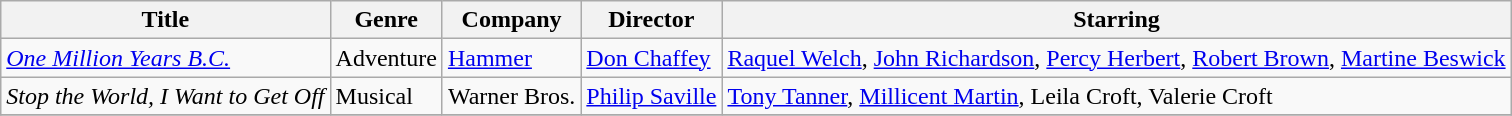<table class="wikitable unsortable">
<tr>
<th>Title</th>
<th>Genre</th>
<th>Company</th>
<th>Director</th>
<th>Starring</th>
</tr>
<tr>
<td><em><a href='#'>One Million Years B.C.</a></em></td>
<td>Adventure</td>
<td><a href='#'>Hammer</a></td>
<td><a href='#'>Don Chaffey</a></td>
<td><a href='#'>Raquel Welch</a>, <a href='#'>John Richardson</a>, <a href='#'>Percy Herbert</a>, <a href='#'>Robert Brown</a>, <a href='#'>Martine Beswick</a></td>
</tr>
<tr>
<td><em>Stop the World, I Want to Get Off</em></td>
<td>Musical</td>
<td>Warner Bros.</td>
<td><a href='#'>Philip Saville</a></td>
<td><a href='#'>Tony Tanner</a>, <a href='#'>Millicent Martin</a>, Leila Croft, Valerie Croft</td>
</tr>
<tr>
</tr>
</table>
